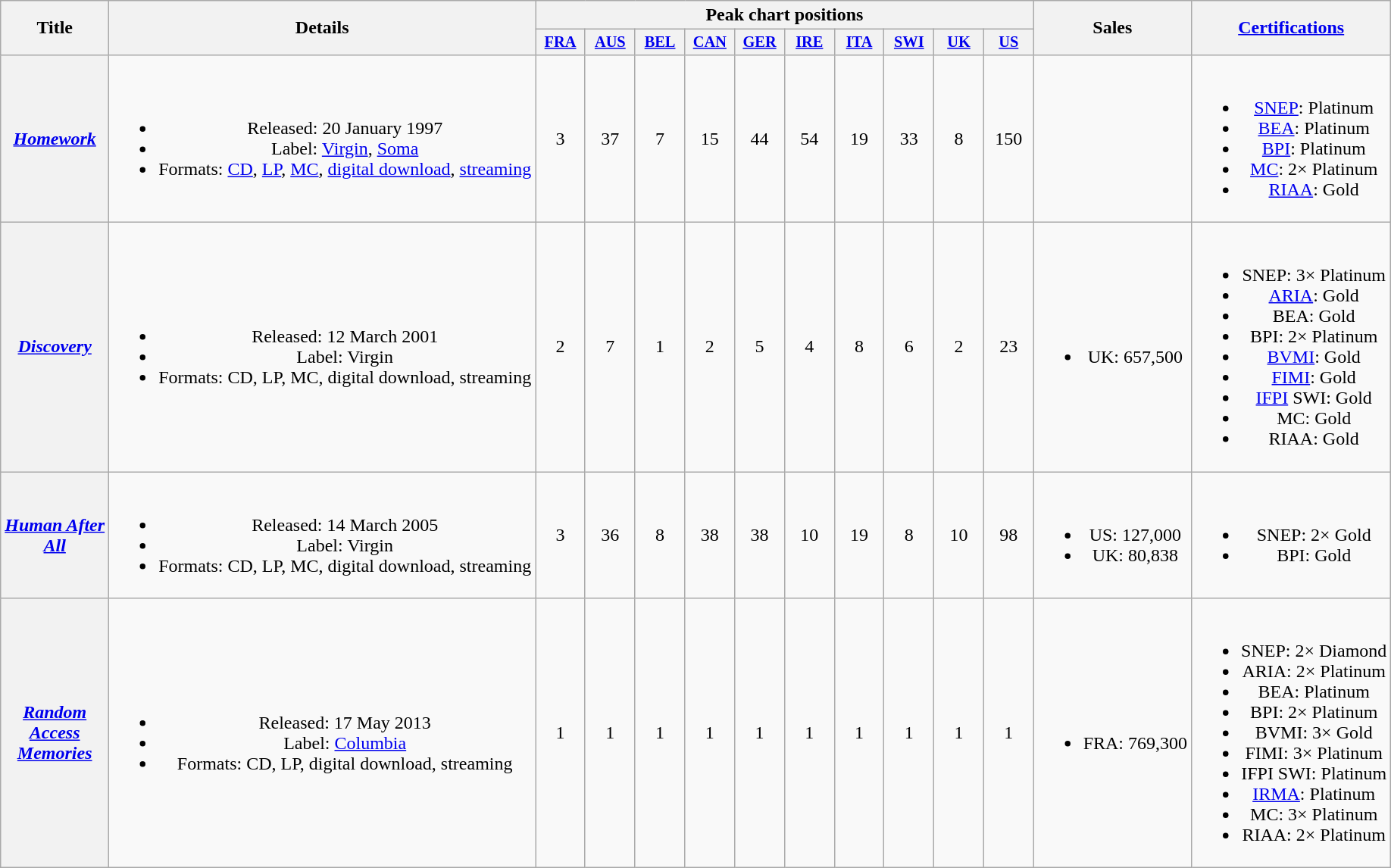<table class="wikitable plainrowheaders" style="text-align:center;">
<tr>
<th scope="col" rowspan="2">Title</th>
<th scope="col" rowspan="2">Details</th>
<th scope="col" colspan="10">Peak chart positions</th>
<th scope="col" rowspan="2">Sales</th>
<th scope="col" rowspan="2"><a href='#'>Certifications</a></th>
</tr>
<tr>
<th scope="col" style="width:2.75em;font-size:85%;"><a href='#'>FRA</a><br></th>
<th scope="col" style="width:2.75em;font-size:85%;"><a href='#'>AUS</a><br></th>
<th scope="col" style="width:2.75em;font-size:85%;"><a href='#'>BEL</a><br></th>
<th scope="col" style="width:2.75em;font-size:85%;"><a href='#'>CAN</a><br></th>
<th scope="col" style="width:2.75em;font-size:85%;"><a href='#'>GER</a><br></th>
<th scope="col" style="width:2.75em;font-size:85%;"><a href='#'>IRE</a><br></th>
<th scope="col" style="width:2.75em;font-size:85%;"><a href='#'>ITA</a><br></th>
<th scope="col" style="width:2.75em;font-size:85%;"><a href='#'>SWI</a><br></th>
<th scope="col" style="width:2.75em;font-size:85%;"><a href='#'>UK</a><br></th>
<th scope="col" style="width:2.75em;font-size:85%;"><a href='#'>US</a><br></th>
</tr>
<tr>
<th scope="row"><em><a href='#'>Homework</a></em></th>
<td><br><ul><li>Released: 20 January 1997 </li><li>Label: <a href='#'>Virgin</a>, <a href='#'>Soma</a></li><li>Formats: <a href='#'>CD</a>, <a href='#'>LP</a>, <a href='#'>MC</a>, <a href='#'>digital download</a>, <a href='#'>streaming</a></li></ul></td>
<td>3</td>
<td>37</td>
<td>7</td>
<td>15</td>
<td>44</td>
<td>54</td>
<td>19</td>
<td>33</td>
<td>8</td>
<td>150</td>
<td></td>
<td><br><ul><li><a href='#'>SNEP</a>: Platinum</li><li><a href='#'>BEA</a>: Platinum</li><li><a href='#'>BPI</a>: Platinum</li><li><a href='#'>MC</a>: 2× Platinum</li><li><a href='#'>RIAA</a>: Gold</li></ul></td>
</tr>
<tr>
<th scope="row"><em><a href='#'>Discovery</a></em></th>
<td><br><ul><li>Released: 12 March 2001 </li><li>Label: Virgin</li><li>Formats: CD, LP, MC, digital download, streaming</li></ul></td>
<td>2</td>
<td>7</td>
<td>1</td>
<td>2</td>
<td>5</td>
<td>4</td>
<td>8</td>
<td>6</td>
<td>2</td>
<td>23</td>
<td><br><ul><li>UK: 657,500</li></ul></td>
<td><br><ul><li>SNEP: 3× Platinum</li><li><a href='#'>ARIA</a>: Gold</li><li>BEA: Gold</li><li>BPI: 2× Platinum</li><li><a href='#'>BVMI</a>: Gold</li><li><a href='#'>FIMI</a>: Gold</li><li><a href='#'>IFPI</a> SWI: Gold</li><li>MC: Gold</li><li>RIAA: Gold</li></ul></td>
</tr>
<tr>
<th scope="row"><em><a href='#'>Human After<br>All</a></em></th>
<td><br><ul><li>Released: 14 March 2005 </li><li>Label: Virgin</li><li>Formats: CD, LP, MC, digital download, streaming</li></ul></td>
<td>3</td>
<td>36</td>
<td>8</td>
<td>38</td>
<td>38</td>
<td>10</td>
<td>19</td>
<td>8</td>
<td>10</td>
<td>98</td>
<td><br><ul><li>US: 127,000</li><li>UK: 80,838</li></ul></td>
<td><br><ul><li>SNEP: 2× Gold</li><li>BPI: Gold</li></ul></td>
</tr>
<tr>
<th scope="row"><em><a href='#'>Random<br>Access<br>Memories</a></em></th>
<td><br><ul><li>Released: 17 May 2013 </li><li>Label: <a href='#'>Columbia</a></li><li>Formats: CD, LP, digital download, streaming</li></ul></td>
<td>1</td>
<td>1</td>
<td>1</td>
<td>1</td>
<td>1</td>
<td>1</td>
<td>1</td>
<td>1</td>
<td>1</td>
<td>1</td>
<td><br><ul><li>FRA: 769,300</li></ul></td>
<td><br><ul><li>SNEP: 2× Diamond</li><li>ARIA: 2× Platinum</li><li>BEA: Platinum</li><li>BPI: 2× Platinum</li><li>BVMI: 3× Gold</li><li>FIMI: 3× Platinum</li><li>IFPI SWI: Platinum</li><li><a href='#'>IRMA</a>: Platinum</li><li>MC: 3× Platinum</li><li>RIAA: 2× Platinum</li></ul></td>
</tr>
</table>
